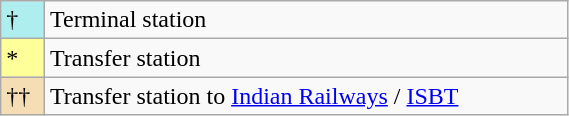<table class="wikitable" style="text-align: left;" style=font-size:95%; width="30%">
<tr>
<td style="background-color:#AFEEEE">†</td>
<td>Terminal station</td>
</tr>
<tr>
<td style="background-color:#FFFF99">*</td>
<td>Transfer station</td>
</tr>
<tr>
<td style="background-color:#F5DEB3">††</td>
<td>Transfer station to <a href='#'>Indian Railways</a> / <a href='#'>ISBT</a></td>
</tr>
</table>
